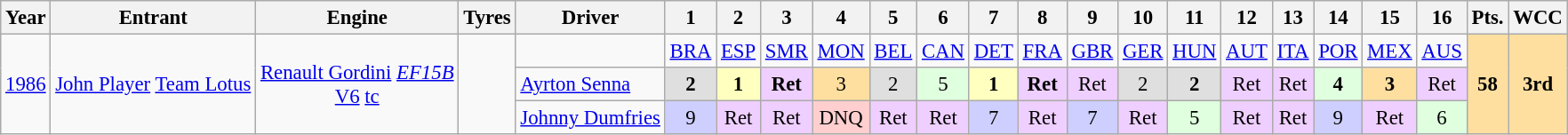<table class="wikitable" style="text-align:center; font-size:95%">
<tr>
<th>Year</th>
<th>Entrant</th>
<th>Engine</th>
<th>Tyres</th>
<th>Driver</th>
<th>1</th>
<th>2</th>
<th>3</th>
<th>4</th>
<th>5</th>
<th>6</th>
<th>7</th>
<th>8</th>
<th>9</th>
<th>10</th>
<th>11</th>
<th>12</th>
<th>13</th>
<th>14</th>
<th>15</th>
<th>16</th>
<th>Pts.</th>
<th>WCC</th>
</tr>
<tr>
<td rowspan="3"><a href='#'>1986</a></td>
<td rowspan="3"><a href='#'>John Player</a> <a href='#'>Team Lotus</a></td>
<td rowspan="3"><a href='#'>Renault Gordini</a> <em><a href='#'>EF15B</a></em><br><a href='#'>V6</a> <a href='#'>tc</a></td>
<td rowspan="3"></td>
<td></td>
<td><a href='#'>BRA</a></td>
<td><a href='#'>ESP</a></td>
<td><a href='#'>SMR</a></td>
<td><a href='#'>MON</a></td>
<td><a href='#'>BEL</a></td>
<td><a href='#'>CAN</a></td>
<td><a href='#'>DET</a></td>
<td><a href='#'>FRA</a></td>
<td><a href='#'>GBR</a></td>
<td><a href='#'>GER</a></td>
<td><a href='#'>HUN</a></td>
<td><a href='#'>AUT</a></td>
<td><a href='#'>ITA</a></td>
<td><a href='#'>POR</a></td>
<td><a href='#'>MEX</a></td>
<td><a href='#'>AUS</a></td>
<th rowspan="3" style="background:#ffdf9f;">58</th>
<th rowspan="3" style="background:#ffdf9f;">3rd</th>
</tr>
<tr>
<td align="left"><a href='#'>Ayrton Senna</a></td>
<td style="background:#DFDFDF;"><strong>2</strong></td>
<td style="background:#FFFFBF;"><strong>1</strong></td>
<td style="background:#EFCFFF;"><strong>Ret</strong></td>
<td style="background:#FFDF9F;">3</td>
<td style="background:#DFDFDF;">2</td>
<td style="background:#DFFFDF;">5</td>
<td style="background:#FFFFBF;"><strong>1</strong></td>
<td style="background:#EFCFFF;"><strong>Ret</strong></td>
<td style="background:#EFCFFF;">Ret</td>
<td style="background:#DFDFDF;">2</td>
<td style="background:#DFDFDF;"><strong>2</strong></td>
<td style="background:#EFCFFF;">Ret</td>
<td style="background:#EFCFFF;">Ret</td>
<td style="background:#DFFFDF;"><strong>4</strong></td>
<td style="background:#FFDF9F;"><strong>3</strong></td>
<td style="background:#EFCFFF;">Ret</td>
</tr>
<tr>
<td align="left"><a href='#'>Johnny Dumfries</a></td>
<td style="background:#CFCFFF;">9</td>
<td style="background:#EFCFFF;">Ret</td>
<td style="background:#EFCFFF;">Ret</td>
<td style="background:#FFCFCF;">DNQ</td>
<td style="background:#EFCFFF;">Ret</td>
<td style="background:#EFCFFF;">Ret</td>
<td style="background:#CFCFFF;">7</td>
<td style="background:#EFCFFF;">Ret</td>
<td style="background:#CFCFFF;">7</td>
<td style="background:#EFCFFF;">Ret</td>
<td style="background:#DFFFDF;">5</td>
<td style="background:#EFCFFF;">Ret</td>
<td style="background:#EFCFFF;">Ret</td>
<td style="background:#CFCFFF;">9</td>
<td style="background:#EFCFFF;">Ret</td>
<td style="background:#DFFFDF;">6</td>
</tr>
</table>
